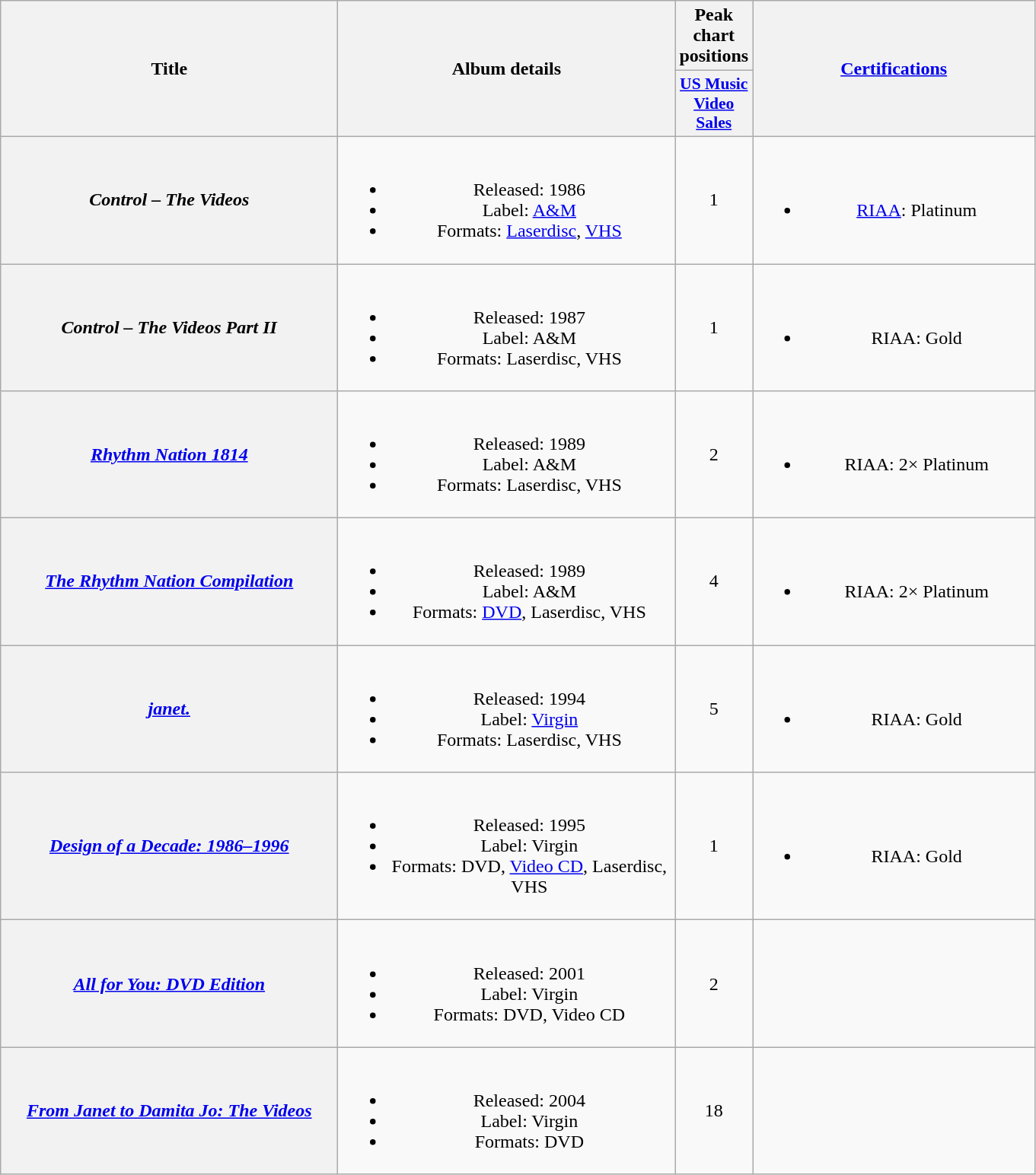<table class="wikitable plainrowheaders" style="text-align:center;">
<tr>
<th scope="col" rowspan="2" style="width:18em;">Title</th>
<th scope="col" rowspan="2" style="width:18em;">Album details</th>
<th scope="col" colspan="1">Peak chart positions</th>
<th scope="col" rowspan="2" style="width:15em;"><a href='#'>Certifications</a></th>
</tr>
<tr>
<th ! scope="col" style="width:2.5em;font-size:90%;"><a href='#'>US Music Video Sales</a><br></th>
</tr>
<tr>
<th scope="row"><em>Control – The Videos</em></th>
<td><br><ul><li>Released: 1986</li><li>Label: <a href='#'>A&M</a></li><li>Formats: <a href='#'>Laserdisc</a>, <a href='#'>VHS</a></li></ul></td>
<td>1</td>
<td><br><ul><li><a href='#'>RIAA</a>: Platinum</li></ul></td>
</tr>
<tr>
<th scope="row"><em>Control – The Videos Part II</em></th>
<td><br><ul><li>Released: 1987</li><li>Label: A&M</li><li>Formats: Laserdisc, VHS</li></ul></td>
<td>1</td>
<td><br><ul><li>RIAA: Gold</li></ul></td>
</tr>
<tr>
<th scope="row"><em><a href='#'>Rhythm Nation 1814</a></em></th>
<td><br><ul><li>Released: 1989</li><li>Label: A&M</li><li>Formats: Laserdisc, VHS</li></ul></td>
<td>2</td>
<td><br><ul><li>RIAA: 2× Platinum</li></ul></td>
</tr>
<tr>
<th scope="row"><em><a href='#'>The Rhythm Nation Compilation</a></em></th>
<td><br><ul><li>Released: 1989</li><li>Label: A&M</li><li>Formats: <a href='#'>DVD</a>, Laserdisc, VHS</li></ul></td>
<td>4</td>
<td><br><ul><li>RIAA: 2× Platinum</li></ul></td>
</tr>
<tr>
<th scope="row"><em><a href='#'>janet.</a></em></th>
<td><br><ul><li>Released: 1994</li><li>Label: <a href='#'>Virgin</a></li><li>Formats: Laserdisc, VHS</li></ul></td>
<td>5</td>
<td><br><ul><li>RIAA: Gold</li></ul></td>
</tr>
<tr>
<th scope="row"><em><a href='#'>Design of a Decade: 1986–1996</a></em></th>
<td><br><ul><li>Released: 1995</li><li>Label: Virgin</li><li>Formats: DVD, <a href='#'>Video CD</a>, Laserdisc, VHS</li></ul></td>
<td>1</td>
<td><br><ul><li>RIAA: Gold</li></ul></td>
</tr>
<tr>
<th scope="row"><em><a href='#'>All for You: DVD Edition</a></em></th>
<td><br><ul><li>Released: 2001</li><li>Label: Virgin</li><li>Formats: DVD, Video CD</li></ul></td>
<td>2</td>
<td></td>
</tr>
<tr>
<th scope="row"><em><a href='#'>From Janet to Damita Jo: The Videos</a></em></th>
<td><br><ul><li>Released: 2004</li><li>Label: Virgin</li><li>Formats: DVD</li></ul></td>
<td>18</td>
<td></td>
</tr>
</table>
